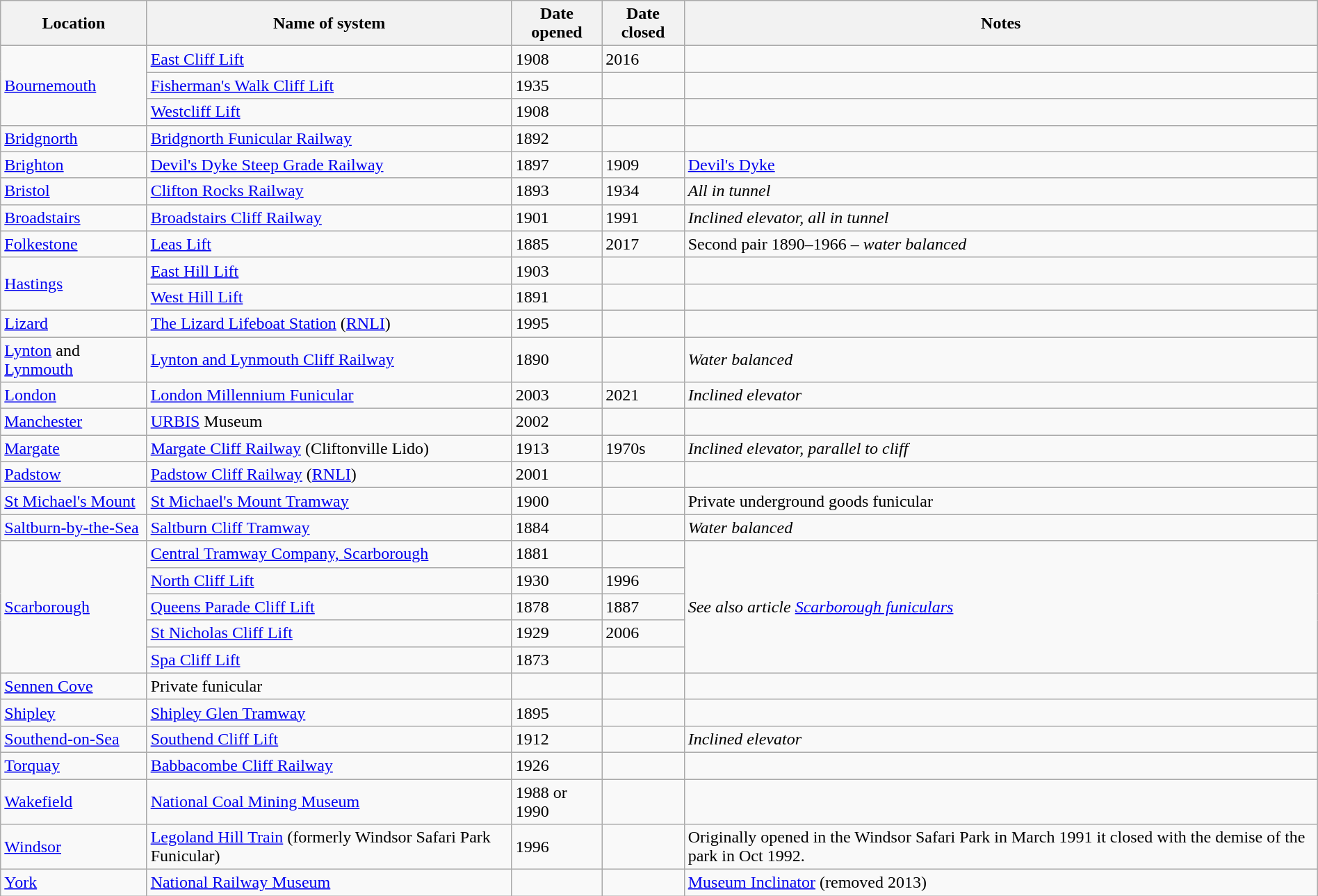<table class="wikitable" width=100%>
<tr>
<th>Location</th>
<th>Name of system</th>
<th>Date opened</th>
<th>Date closed</th>
<th>Notes</th>
</tr>
<tr>
<td rowspan="3"><a href='#'>Bournemouth</a></td>
<td><a href='#'>East Cliff Lift</a></td>
<td>1908</td>
<td>2016</td>
<td></td>
</tr>
<tr>
<td><a href='#'>Fisherman's Walk Cliff Lift</a></td>
<td>1935</td>
<td></td>
<td></td>
</tr>
<tr>
<td><a href='#'>Westcliff Lift</a></td>
<td>1908</td>
<td></td>
<td></td>
</tr>
<tr>
<td><a href='#'>Bridgnorth</a></td>
<td><a href='#'>Bridgnorth Funicular Railway</a></td>
<td>1892</td>
<td></td>
<td></td>
</tr>
<tr>
<td><a href='#'>Brighton</a></td>
<td><a href='#'>Devil's Dyke Steep Grade Railway</a></td>
<td>1897</td>
<td>1909</td>
<td><a href='#'>Devil's Dyke</a></td>
</tr>
<tr>
<td><a href='#'>Bristol</a></td>
<td><a href='#'>Clifton Rocks Railway</a></td>
<td>1893</td>
<td>1934</td>
<td><em>All in tunnel</em></td>
</tr>
<tr>
<td><a href='#'>Broadstairs</a></td>
<td><a href='#'>Broadstairs Cliff Railway</a></td>
<td>1901</td>
<td>1991</td>
<td><em>Inclined elevator, all in tunnel</em></td>
</tr>
<tr>
<td><a href='#'>Folkestone</a></td>
<td><a href='#'>Leas Lift</a></td>
<td>1885</td>
<td>2017</td>
<td>Second pair 1890–1966 – <em>water balanced</em></td>
</tr>
<tr>
<td rowspan="2"><a href='#'>Hastings</a></td>
<td><a href='#'>East Hill Lift</a></td>
<td>1903</td>
<td></td>
<td></td>
</tr>
<tr>
<td><a href='#'>West Hill Lift</a></td>
<td>1891</td>
<td></td>
<td></td>
</tr>
<tr>
<td><a href='#'>Lizard</a></td>
<td><a href='#'>The Lizard Lifeboat Station</a> (<a href='#'>RNLI</a>)</td>
<td>1995</td>
<td></td>
<td></td>
</tr>
<tr>
<td><a href='#'>Lynton</a> and <a href='#'>Lynmouth</a></td>
<td><a href='#'>Lynton and Lynmouth Cliff Railway</a></td>
<td>1890</td>
<td></td>
<td><em>Water balanced</em></td>
</tr>
<tr>
<td><a href='#'>London</a></td>
<td><a href='#'>London Millennium Funicular</a></td>
<td>2003</td>
<td>2021</td>
<td><em>Inclined elevator</em></td>
</tr>
<tr>
<td><a href='#'>Manchester</a></td>
<td><a href='#'>URBIS</a> Museum</td>
<td>2002</td>
<td></td>
<td></td>
</tr>
<tr>
<td><a href='#'>Margate</a></td>
<td><a href='#'>Margate Cliff Railway</a> (Cliftonville Lido)</td>
<td>1913</td>
<td>1970s</td>
<td><em>Inclined elevator, parallel to cliff</em></td>
</tr>
<tr>
<td><a href='#'>Padstow</a></td>
<td><a href='#'>Padstow Cliff Railway</a> (<a href='#'>RNLI</a>)</td>
<td>2001</td>
<td></td>
<td></td>
</tr>
<tr>
<td><a href='#'>St Michael's Mount</a></td>
<td><a href='#'>St Michael's Mount Tramway</a></td>
<td>1900</td>
<td></td>
<td>Private underground goods funicular</td>
</tr>
<tr>
<td><a href='#'>Saltburn-by-the-Sea</a></td>
<td><a href='#'>Saltburn Cliff Tramway</a></td>
<td>1884</td>
<td></td>
<td><em>Water balanced</em></td>
</tr>
<tr>
<td rowspan="5"><a href='#'>Scarborough</a></td>
<td><a href='#'>Central Tramway Company, Scarborough</a></td>
<td>1881</td>
<td></td>
<td rowspan="5"><em>See also article <a href='#'>Scarborough funiculars</a></em></td>
</tr>
<tr>
<td><a href='#'>North Cliff Lift</a></td>
<td>1930</td>
<td>1996</td>
</tr>
<tr>
<td><a href='#'>Queens Parade Cliff Lift</a></td>
<td>1878</td>
<td>1887</td>
</tr>
<tr>
<td><a href='#'>St Nicholas Cliff Lift</a></td>
<td>1929</td>
<td>2006</td>
</tr>
<tr>
<td><a href='#'>Spa Cliff Lift</a></td>
<td>1873</td>
<td></td>
</tr>
<tr>
<td><a href='#'>Sennen Cove</a></td>
<td>Private funicular</td>
<td></td>
<td></td>
<td></td>
</tr>
<tr>
<td><a href='#'>Shipley</a></td>
<td><a href='#'>Shipley Glen Tramway</a></td>
<td>1895</td>
<td></td>
<td></td>
</tr>
<tr>
<td><a href='#'>Southend-on-Sea</a></td>
<td><a href='#'>Southend Cliff Lift</a></td>
<td>1912</td>
<td></td>
<td><em>Inclined elevator</em></td>
</tr>
<tr>
<td><a href='#'>Torquay</a></td>
<td><a href='#'>Babbacombe Cliff Railway</a></td>
<td>1926</td>
<td></td>
<td></td>
</tr>
<tr>
<td><a href='#'>Wakefield</a></td>
<td><a href='#'>National Coal Mining Museum</a></td>
<td>1988 or 1990</td>
<td></td>
<td></td>
</tr>
<tr>
<td><a href='#'>Windsor</a></td>
<td><a href='#'>Legoland Hill Train</a> (formerly Windsor Safari Park Funicular)</td>
<td>1996</td>
<td></td>
<td>Originally opened in the Windsor Safari Park in March 1991 it closed with the demise of the park in Oct 1992.</td>
</tr>
<tr>
<td><a href='#'>York</a></td>
<td><a href='#'>National Railway Museum</a></td>
<td></td>
<td></td>
<td><a href='#'>Museum Inclinator</a> (removed 2013)</td>
</tr>
</table>
